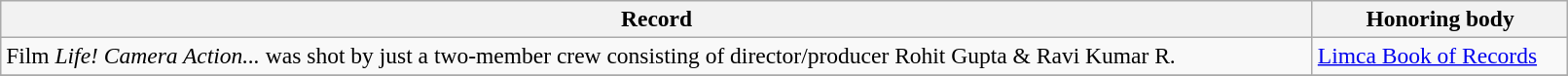<table class="wikitable" style="width: 85%; font-size: 0.98em;">
<tr>
<th>Record</th>
<th>Honoring body</th>
</tr>
<tr>
<td>Film <em>Life! Camera Action...</em> was shot by just a two-member crew consisting of director/producer Rohit Gupta & Ravi Kumar R.</td>
<td><a href='#'>Limca Book of Records</a></td>
</tr>
<tr>
</tr>
</table>
